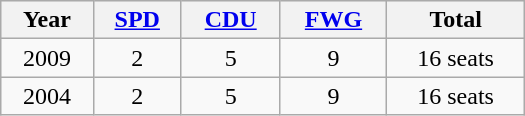<table class="wikitable" width="350">
<tr bgcolor="#eeeeee" align="center">
<th>Year</th>
<th><a href='#'>SPD</a></th>
<th><a href='#'>CDU</a></th>
<th><a href='#'>FWG</a></th>
<th>Total</th>
</tr>
<tr align="center">
<td>2009</td>
<td>2</td>
<td>5</td>
<td>9</td>
<td>16 seats</td>
</tr>
<tr align="center">
<td>2004</td>
<td>2</td>
<td>5</td>
<td>9</td>
<td>16 seats</td>
</tr>
</table>
